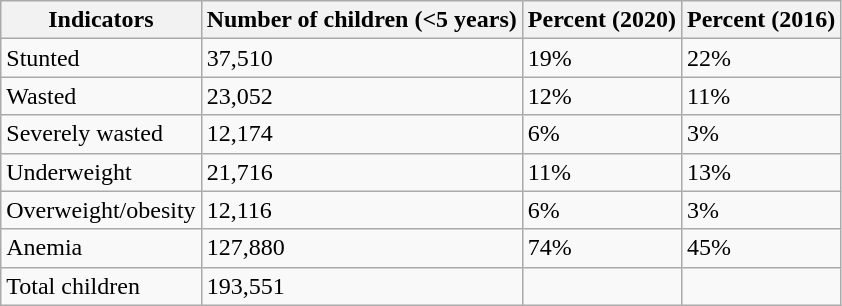<table class = "wikitable sortable">
<tr>
<th>Indicators</th>
<th>Number of children (<5 years)</th>
<th>Percent (2020)</th>
<th>Percent (2016)</th>
</tr>
<tr>
<td>Stunted</td>
<td>37,510</td>
<td>19%</td>
<td>22%</td>
</tr>
<tr>
<td>Wasted</td>
<td>23,052</td>
<td>12%</td>
<td>11%</td>
</tr>
<tr>
<td>Severely wasted</td>
<td>12,174</td>
<td>6%</td>
<td>3%</td>
</tr>
<tr>
<td>Underweight</td>
<td>21,716</td>
<td>11%</td>
<td>13%</td>
</tr>
<tr>
<td>Overweight/obesity</td>
<td>12,116</td>
<td>6%</td>
<td>3%</td>
</tr>
<tr>
<td>Anemia</td>
<td>127,880</td>
<td>74%</td>
<td>45%</td>
</tr>
<tr>
<td>Total children</td>
<td>193,551</td>
<td></td>
<td></td>
</tr>
</table>
